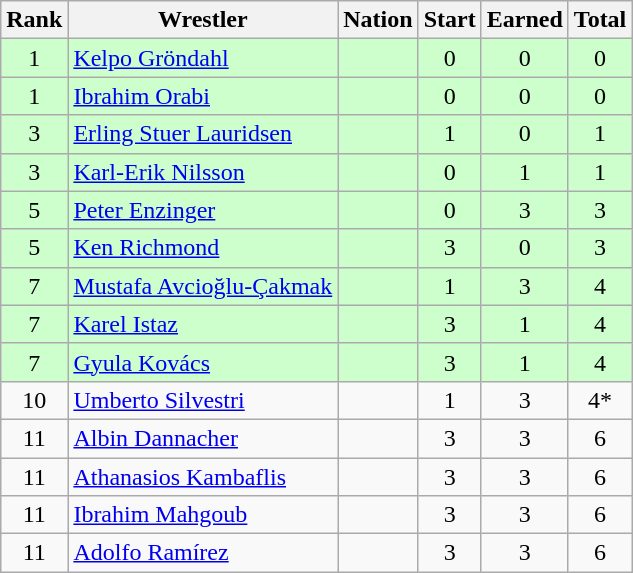<table class="wikitable sortable" style="text-align:center;">
<tr>
<th>Rank</th>
<th>Wrestler</th>
<th>Nation</th>
<th>Start</th>
<th>Earned</th>
<th>Total</th>
</tr>
<tr style="background:#cfc;">
<td>1</td>
<td align=left><a href='#'>Kelpo Gröndahl</a></td>
<td align=left></td>
<td>0</td>
<td>0</td>
<td>0</td>
</tr>
<tr style="background:#cfc;">
<td>1</td>
<td align=left><a href='#'>Ibrahim Orabi</a></td>
<td align=left></td>
<td>0</td>
<td>0</td>
<td>0</td>
</tr>
<tr style="background:#cfc;">
<td>3</td>
<td align=left><a href='#'>Erling Stuer Lauridsen</a></td>
<td align=left></td>
<td>1</td>
<td>0</td>
<td>1</td>
</tr>
<tr style="background:#cfc;">
<td>3</td>
<td align=left><a href='#'>Karl-Erik Nilsson</a></td>
<td align=left></td>
<td>0</td>
<td>1</td>
<td>1</td>
</tr>
<tr style="background:#cfc;">
<td>5</td>
<td align=left><a href='#'>Peter Enzinger</a></td>
<td align=left></td>
<td>0</td>
<td>3</td>
<td>3</td>
</tr>
<tr style="background:#cfc;">
<td>5</td>
<td align=left><a href='#'>Ken Richmond</a></td>
<td align=left></td>
<td>3</td>
<td>0</td>
<td>3</td>
</tr>
<tr style="background:#cfc;">
<td>7</td>
<td align=left><a href='#'>Mustafa Avcioğlu-Çakmak</a></td>
<td align=left></td>
<td>1</td>
<td>3</td>
<td>4</td>
</tr>
<tr style="background:#cfc;">
<td>7</td>
<td align=left><a href='#'>Karel Istaz</a></td>
<td align=left></td>
<td>3</td>
<td>1</td>
<td>4</td>
</tr>
<tr style="background:#cfc;">
<td>7</td>
<td align=left><a href='#'>Gyula Kovács</a></td>
<td align=left></td>
<td>3</td>
<td>1</td>
<td>4</td>
</tr>
<tr>
<td>10</td>
<td align=left><a href='#'>Umberto Silvestri</a></td>
<td align=left></td>
<td>1</td>
<td>3</td>
<td>4*</td>
</tr>
<tr>
<td>11</td>
<td align=left><a href='#'>Albin Dannacher</a></td>
<td align=left></td>
<td>3</td>
<td>3</td>
<td>6</td>
</tr>
<tr>
<td>11</td>
<td align=left><a href='#'>Athanasios Kambaflis</a></td>
<td align=left></td>
<td>3</td>
<td>3</td>
<td>6</td>
</tr>
<tr>
<td>11</td>
<td align=left><a href='#'>Ibrahim Mahgoub</a></td>
<td align=left></td>
<td>3</td>
<td>3</td>
<td>6</td>
</tr>
<tr>
<td>11</td>
<td align=left><a href='#'>Adolfo Ramírez</a></td>
<td align=left></td>
<td>3</td>
<td>3</td>
<td>6</td>
</tr>
</table>
